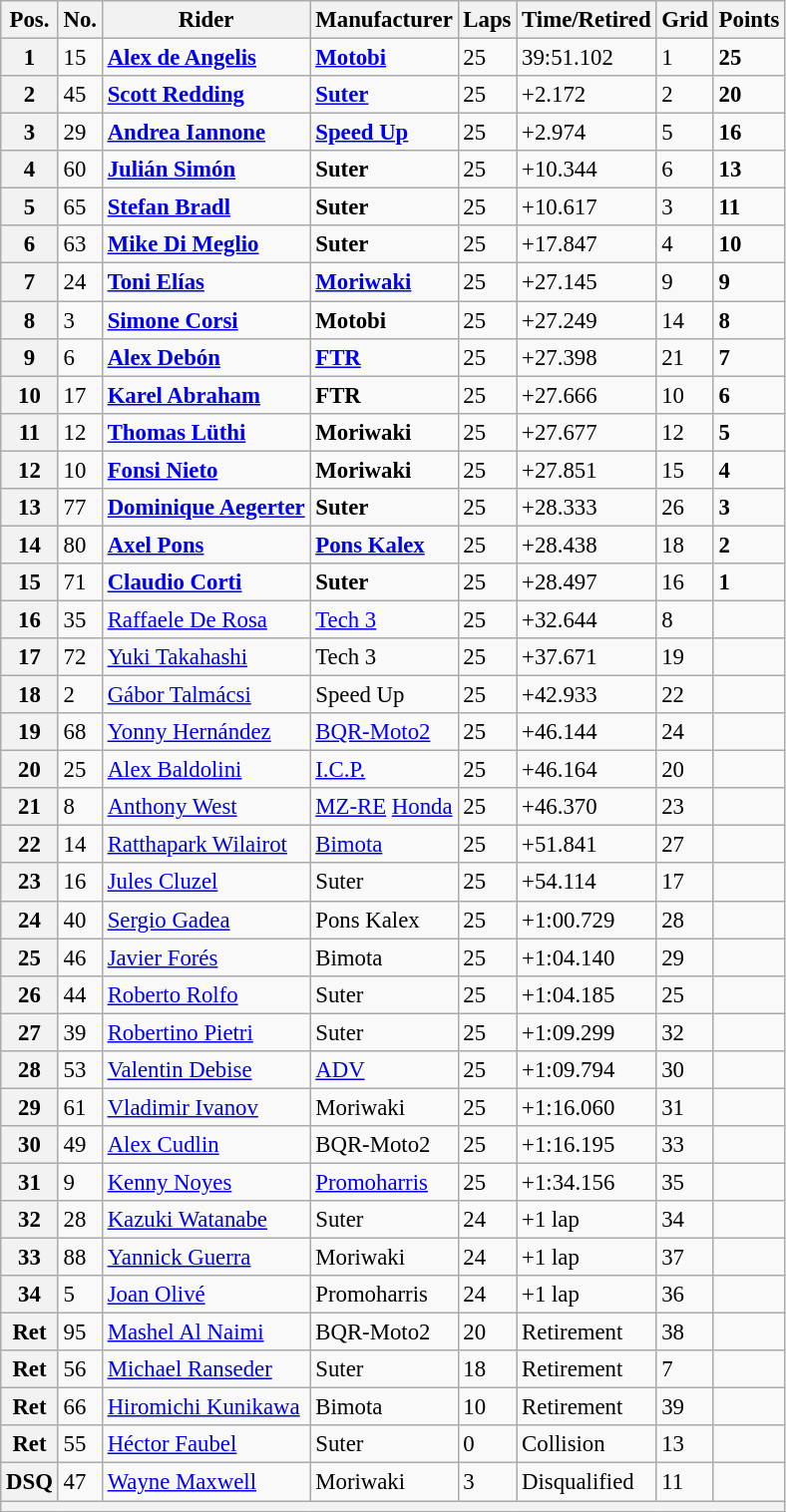<table class="wikitable" style="font-size: 95%;">
<tr>
<th>Pos.</th>
<th>No.</th>
<th>Rider</th>
<th>Manufacturer</th>
<th>Laps</th>
<th>Time/Retired</th>
<th>Grid</th>
<th>Points</th>
</tr>
<tr>
<th>1</th>
<td>15</td>
<td> <strong><a href='#'>Alex de Angelis</a></strong></td>
<td><strong><a href='#'>Motobi</a></strong></td>
<td>25</td>
<td>39:51.102</td>
<td>1</td>
<td><strong>25</strong></td>
</tr>
<tr>
<th>2</th>
<td>45</td>
<td> <strong><a href='#'>Scott Redding</a></strong></td>
<td><strong><a href='#'>Suter</a></strong></td>
<td>25</td>
<td>+2.172</td>
<td>2</td>
<td><strong>20</strong></td>
</tr>
<tr>
<th>3</th>
<td>29</td>
<td> <strong><a href='#'>Andrea Iannone</a></strong></td>
<td><strong><a href='#'>Speed Up</a></strong></td>
<td>25</td>
<td>+2.974</td>
<td>5</td>
<td><strong>16</strong></td>
</tr>
<tr>
<th>4</th>
<td>60</td>
<td> <strong><a href='#'>Julián Simón</a></strong></td>
<td><strong>Suter</strong></td>
<td>25</td>
<td>+10.344</td>
<td>6</td>
<td><strong>13</strong></td>
</tr>
<tr>
<th>5</th>
<td>65</td>
<td> <strong><a href='#'>Stefan Bradl</a></strong></td>
<td><strong>Suter</strong></td>
<td>25</td>
<td>+10.617</td>
<td>3</td>
<td><strong>11</strong></td>
</tr>
<tr>
<th>6</th>
<td>63</td>
<td> <strong><a href='#'>Mike Di Meglio</a></strong></td>
<td><strong>Suter</strong></td>
<td>25</td>
<td>+17.847</td>
<td>4</td>
<td><strong>10</strong></td>
</tr>
<tr>
<th>7</th>
<td>24</td>
<td> <strong><a href='#'>Toni Elías</a></strong></td>
<td><strong><a href='#'>Moriwaki</a></strong></td>
<td>25</td>
<td>+27.145</td>
<td>9</td>
<td><strong>9</strong></td>
</tr>
<tr>
<th>8</th>
<td>3</td>
<td> <strong><a href='#'>Simone Corsi</a></strong></td>
<td><strong>Motobi</strong></td>
<td>25</td>
<td>+27.249</td>
<td>14</td>
<td><strong>8</strong></td>
</tr>
<tr>
<th>9</th>
<td>6</td>
<td> <strong><a href='#'>Alex Debón</a></strong></td>
<td><strong><a href='#'>FTR</a></strong></td>
<td>25</td>
<td>+27.398</td>
<td>21</td>
<td><strong>7</strong></td>
</tr>
<tr>
<th>10</th>
<td>17</td>
<td> <strong><a href='#'>Karel Abraham</a></strong></td>
<td><strong>FTR</strong></td>
<td>25</td>
<td>+27.666</td>
<td>10</td>
<td><strong>6</strong></td>
</tr>
<tr>
<th>11</th>
<td>12</td>
<td> <strong><a href='#'>Thomas Lüthi</a></strong></td>
<td><strong>Moriwaki</strong></td>
<td>25</td>
<td>+27.677</td>
<td>12</td>
<td><strong>5</strong></td>
</tr>
<tr>
<th>12</th>
<td>10</td>
<td> <strong><a href='#'>Fonsi Nieto</a></strong></td>
<td><strong>Moriwaki</strong></td>
<td>25</td>
<td>+27.851</td>
<td>15</td>
<td><strong>4</strong></td>
</tr>
<tr>
<th>13</th>
<td>77</td>
<td> <strong><a href='#'>Dominique Aegerter</a></strong></td>
<td><strong>Suter</strong></td>
<td>25</td>
<td>+28.333</td>
<td>26</td>
<td><strong>3</strong></td>
</tr>
<tr>
<th>14</th>
<td>80</td>
<td> <strong><a href='#'>Axel Pons</a></strong></td>
<td><strong><a href='#'>Pons Kalex</a></strong></td>
<td>25</td>
<td>+28.438</td>
<td>18</td>
<td><strong>2</strong></td>
</tr>
<tr>
<th>15</th>
<td>71</td>
<td> <strong><a href='#'>Claudio Corti</a></strong></td>
<td><strong>Suter</strong></td>
<td>25</td>
<td>+28.497</td>
<td>16</td>
<td><strong>1</strong></td>
</tr>
<tr>
<th>16</th>
<td>35</td>
<td> <a href='#'>Raffaele De Rosa</a></td>
<td><a href='#'>Tech 3</a></td>
<td>25</td>
<td>+32.644</td>
<td>8</td>
<td></td>
</tr>
<tr>
<th>17</th>
<td>72</td>
<td> <a href='#'>Yuki Takahashi</a></td>
<td>Tech 3</td>
<td>25</td>
<td>+37.671</td>
<td>19</td>
<td></td>
</tr>
<tr>
<th>18</th>
<td>2</td>
<td> <a href='#'>Gábor Talmácsi</a></td>
<td>Speed Up</td>
<td>25</td>
<td>+42.933</td>
<td>22</td>
<td></td>
</tr>
<tr>
<th>19</th>
<td>68</td>
<td> <a href='#'>Yonny Hernández</a></td>
<td><a href='#'>BQR-Moto2</a></td>
<td>25</td>
<td>+46.144</td>
<td>24</td>
<td></td>
</tr>
<tr>
<th>20</th>
<td>25</td>
<td> <a href='#'>Alex Baldolini</a></td>
<td><a href='#'>I.C.P.</a></td>
<td>25</td>
<td>+46.164</td>
<td>20</td>
<td></td>
</tr>
<tr>
<th>21</th>
<td>8</td>
<td> <a href='#'>Anthony West</a></td>
<td><a href='#'>MZ-RE</a> <a href='#'>Honda</a></td>
<td>25</td>
<td>+46.370</td>
<td>23</td>
<td></td>
</tr>
<tr>
<th>22</th>
<td>14</td>
<td> <a href='#'>Ratthapark Wilairot</a></td>
<td><a href='#'>Bimota</a></td>
<td>25</td>
<td>+51.841</td>
<td>27</td>
<td></td>
</tr>
<tr>
<th>23</th>
<td>16</td>
<td> <a href='#'>Jules Cluzel</a></td>
<td>Suter</td>
<td>25</td>
<td>+54.114</td>
<td>17</td>
<td></td>
</tr>
<tr>
<th>24</th>
<td>40</td>
<td> <a href='#'>Sergio Gadea</a></td>
<td>Pons Kalex</td>
<td>25</td>
<td>+1:00.729</td>
<td>28</td>
<td></td>
</tr>
<tr>
<th>25</th>
<td>46</td>
<td> <a href='#'>Javier Forés</a></td>
<td>Bimota</td>
<td>25</td>
<td>+1:04.140</td>
<td>29</td>
<td></td>
</tr>
<tr>
<th>26</th>
<td>44</td>
<td> <a href='#'>Roberto Rolfo</a></td>
<td>Suter</td>
<td>25</td>
<td>+1:04.185</td>
<td>25</td>
<td></td>
</tr>
<tr>
<th>27</th>
<td>39</td>
<td> <a href='#'>Robertino Pietri</a></td>
<td>Suter</td>
<td>25</td>
<td>+1:09.299</td>
<td>32</td>
<td></td>
</tr>
<tr>
<th>28</th>
<td>53</td>
<td> <a href='#'>Valentin Debise</a></td>
<td><a href='#'>ADV</a></td>
<td>25</td>
<td>+1:09.794</td>
<td>30</td>
<td></td>
</tr>
<tr>
<th>29</th>
<td>61</td>
<td> <a href='#'>Vladimir Ivanov</a></td>
<td>Moriwaki</td>
<td>25</td>
<td>+1:16.060</td>
<td>31</td>
<td></td>
</tr>
<tr>
<th>30</th>
<td>49</td>
<td> <a href='#'>Alex Cudlin</a></td>
<td>BQR-Moto2</td>
<td>25</td>
<td>+1:16.195</td>
<td>33</td>
<td></td>
</tr>
<tr>
<th>31</th>
<td>9</td>
<td> <a href='#'>Kenny Noyes</a></td>
<td><a href='#'>Promoharris</a></td>
<td>25</td>
<td>+1:34.156</td>
<td>35</td>
<td></td>
</tr>
<tr>
<th>32</th>
<td>28</td>
<td> <a href='#'>Kazuki Watanabe</a></td>
<td>Suter</td>
<td>24</td>
<td>+1 lap</td>
<td>34</td>
<td></td>
</tr>
<tr>
<th>33</th>
<td>88</td>
<td> <a href='#'>Yannick Guerra</a></td>
<td>Moriwaki</td>
<td>24</td>
<td>+1 lap</td>
<td>37</td>
<td></td>
</tr>
<tr>
<th>34</th>
<td>5</td>
<td> <a href='#'>Joan Olivé</a></td>
<td>Promoharris</td>
<td>24</td>
<td>+1 lap</td>
<td>36</td>
<td></td>
</tr>
<tr>
<th>Ret</th>
<td>95</td>
<td> <a href='#'>Mashel Al Naimi</a></td>
<td>BQR-Moto2</td>
<td>20</td>
<td>Retirement</td>
<td>38</td>
<td></td>
</tr>
<tr>
<th>Ret</th>
<td>56</td>
<td> <a href='#'>Michael Ranseder</a></td>
<td>Suter</td>
<td>18</td>
<td>Retirement</td>
<td>7</td>
<td></td>
</tr>
<tr>
<th>Ret</th>
<td>66</td>
<td> <a href='#'>Hiromichi Kunikawa</a></td>
<td>Bimota</td>
<td>10</td>
<td>Retirement</td>
<td>39</td>
<td></td>
</tr>
<tr>
<th>Ret</th>
<td>55</td>
<td> <a href='#'>Héctor Faubel</a></td>
<td>Suter</td>
<td>0</td>
<td>Collision</td>
<td>13</td>
<td></td>
</tr>
<tr>
<th>DSQ</th>
<td>47</td>
<td> <a href='#'>Wayne Maxwell</a></td>
<td>Moriwaki</td>
<td>3</td>
<td>Disqualified</td>
<td>11</td>
<td></td>
</tr>
<tr>
<th colspan=8></th>
</tr>
<tr>
</tr>
</table>
